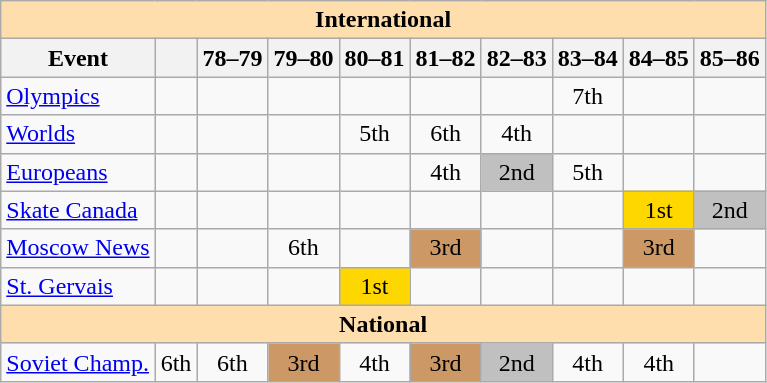<table class="wikitable" style="text-align:center">
<tr>
<th style="background-color: #ffdead; " colspan=10 align=center>International</th>
</tr>
<tr>
<th>Event</th>
<th></th>
<th>78–79</th>
<th>79–80</th>
<th>80–81</th>
<th>81–82</th>
<th>82–83</th>
<th>83–84</th>
<th>84–85</th>
<th>85–86</th>
</tr>
<tr>
<td align=left><a href='#'>Olympics</a></td>
<td></td>
<td></td>
<td></td>
<td></td>
<td></td>
<td></td>
<td>7th</td>
<td></td>
<td></td>
</tr>
<tr>
<td align=left><a href='#'>Worlds</a></td>
<td></td>
<td></td>
<td></td>
<td>5th</td>
<td>6th</td>
<td>4th</td>
<td></td>
<td></td>
<td></td>
</tr>
<tr>
<td align=left><a href='#'>Europeans</a></td>
<td></td>
<td></td>
<td></td>
<td></td>
<td>4th</td>
<td bgcolor=silver>2nd</td>
<td>5th</td>
<td></td>
<td></td>
</tr>
<tr>
<td align=left><a href='#'>Skate Canada</a></td>
<td></td>
<td></td>
<td></td>
<td></td>
<td></td>
<td></td>
<td></td>
<td bgcolor=gold>1st</td>
<td bgcolor=silver>2nd</td>
</tr>
<tr>
<td align=left><a href='#'>Moscow News</a></td>
<td></td>
<td></td>
<td>6th</td>
<td></td>
<td bgcolor=cc9966>3rd</td>
<td></td>
<td></td>
<td bgcolor=cc9966>3rd</td>
<td></td>
</tr>
<tr>
<td align=left><a href='#'>St. Gervais</a></td>
<td></td>
<td></td>
<td></td>
<td bgcolor=gold>1st</td>
<td></td>
<td></td>
<td></td>
<td></td>
<td></td>
</tr>
<tr>
<th style="background-color: #ffdead; " colspan=10 align=center>National</th>
</tr>
<tr>
<td align=left><a href='#'>Soviet Champ.</a></td>
<td>6th</td>
<td>6th</td>
<td bgcolor=cc9966>3rd</td>
<td>4th</td>
<td bgcolor=cc9966>3rd</td>
<td bgcolor=silver>2nd</td>
<td>4th</td>
<td>4th</td>
<td></td>
</tr>
</table>
